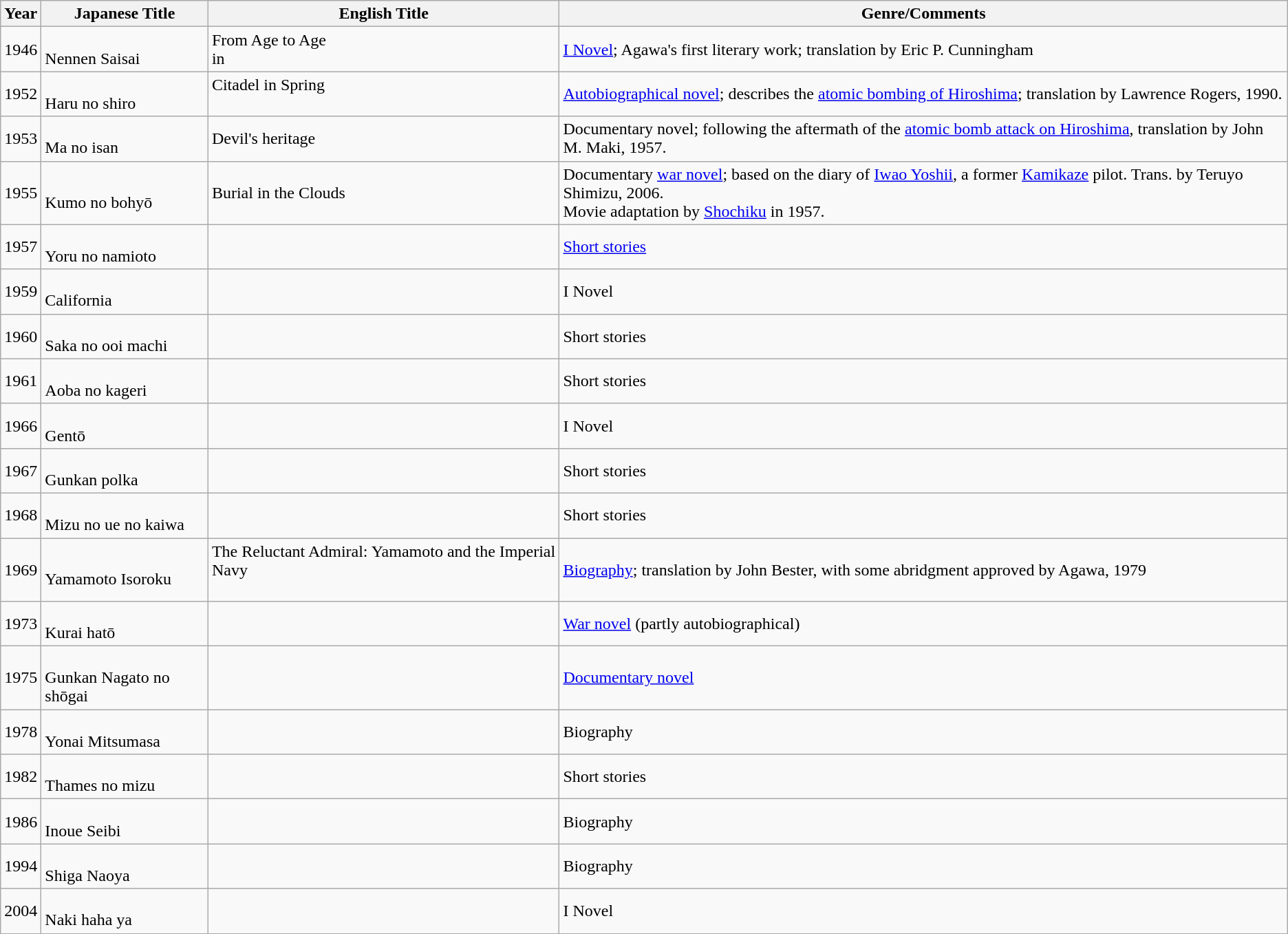<table class="wikitable">
<tr>
<th>Year</th>
<th>Japanese Title</th>
<th>English Title</th>
<th>Genre/Comments</th>
</tr>
<tr>
<td>1946</td>
<td><br>Nennen Saisai</td>
<td>From Age to Age <br>in </td>
<td><a href='#'>I Novel</a>; Agawa's first literary work; translation by Eric P. Cunningham</td>
</tr>
<tr>
<td>1952</td>
<td><br>Haru no shiro</td>
<td>Citadel in Spring <br><br></td>
<td><a href='#'>Autobiographical novel</a>; describes the <a href='#'>atomic bombing of Hiroshima</a>; translation by Lawrence Rogers, 1990.</td>
</tr>
<tr>
<td>1953</td>
<td><br>Ma no isan</td>
<td>Devil's heritage</td>
<td>Documentary novel; following the aftermath of the <a href='#'>atomic bomb attack on Hiroshima</a>, translation by John M. Maki, 1957.</td>
</tr>
<tr>
<td>1955</td>
<td><br>Kumo no bohyō</td>
<td>Burial in the Clouds<br></td>
<td>Documentary <a href='#'>war novel</a>; based on the diary of <a href='#'>Iwao Yoshii</a>, a former <a href='#'>Kamikaze</a> pilot. Trans. by Teruyo Shimizu, 2006. <br>Movie adaptation by <a href='#'>Shochiku</a> in 1957.</td>
</tr>
<tr>
<td>1957</td>
<td><br>Yoru no namioto</td>
<td></td>
<td><a href='#'>Short stories</a></td>
</tr>
<tr>
<td>1959</td>
<td><br>California</td>
<td></td>
<td>I Novel</td>
</tr>
<tr>
<td>1960</td>
<td><br>Saka no ooi machi</td>
<td></td>
<td>Short stories</td>
</tr>
<tr>
<td>1961</td>
<td><br>Aoba no kageri</td>
<td></td>
<td>Short stories</td>
</tr>
<tr>
<td>1966</td>
<td><br>Gentō</td>
<td></td>
<td>I Novel</td>
</tr>
<tr>
<td>1967</td>
<td><br>Gunkan polka</td>
<td></td>
<td>Short stories</td>
</tr>
<tr>
<td>1968</td>
<td><br>Mizu no ue no kaiwa</td>
<td></td>
<td>Short stories</td>
</tr>
<tr>
<td>1969</td>
<td><br>Yamamoto Isoroku</td>
<td>The Reluctant Admiral: Yamamoto and the Imperial Navy<br><br></td>
<td><a href='#'>Biography</a>; translation by John Bester, with some abridgment approved by Agawa, 1979</td>
</tr>
<tr>
<td>1973</td>
<td><br>Kurai hatō</td>
<td></td>
<td><a href='#'>War novel</a> (partly autobiographical)</td>
</tr>
<tr>
<td>1975</td>
<td><br>Gunkan Nagato no shōgai</td>
<td></td>
<td><a href='#'>Documentary novel</a></td>
</tr>
<tr>
<td>1978</td>
<td><br>Yonai Mitsumasa</td>
<td></td>
<td>Biography</td>
</tr>
<tr>
<td>1982</td>
<td><br>Thames no mizu</td>
<td></td>
<td>Short stories</td>
</tr>
<tr>
<td>1986</td>
<td><br>Inoue Seibi</td>
<td></td>
<td>Biography</td>
</tr>
<tr>
<td>1994</td>
<td><br>Shiga Naoya</td>
<td></td>
<td>Biography</td>
</tr>
<tr>
<td>2004</td>
<td><br>Naki haha ya</td>
<td></td>
<td>I Novel</td>
</tr>
<tr>
</tr>
</table>
